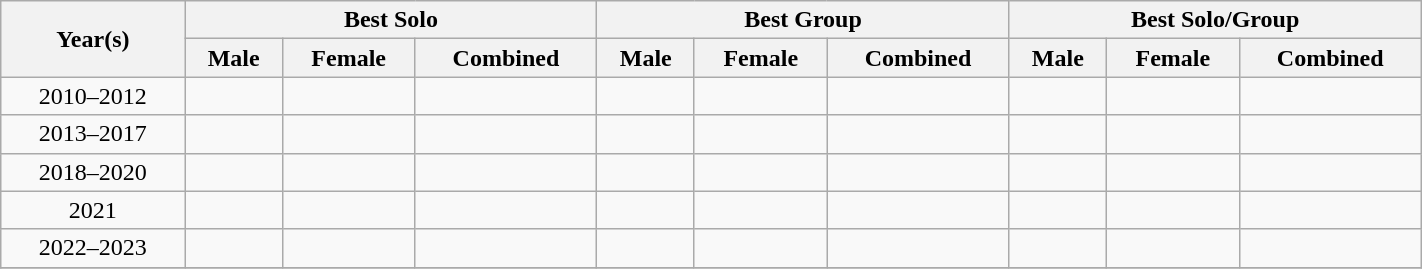<table class="wikitable"  style="width:75%; text-align:center;">
<tr>
<th rowspan=2>Year(s)</th>
<th colspan=3>Best Solo</th>
<th colspan=3>Best Group</th>
<th colspan=3>Best Solo/Group</th>
</tr>
<tr>
<th>Male</th>
<th>Female</th>
<th>Combined</th>
<th>Male</th>
<th>Female</th>
<th>Combined</th>
<th>Male</th>
<th>Female</th>
<th>Combined</th>
</tr>
<tr>
<td>2010–2012</td>
<td></td>
<td></td>
<td></td>
<td></td>
<td></td>
<td></td>
<td></td>
<td></td>
<td></td>
</tr>
<tr>
<td>2013–2017</td>
<td></td>
<td></td>
<td></td>
<td></td>
<td></td>
<td></td>
<td></td>
<td></td>
<td></td>
</tr>
<tr>
<td>2018–2020</td>
<td></td>
<td></td>
<td></td>
<td></td>
<td></td>
<td></td>
<td></td>
<td></td>
<td></td>
</tr>
<tr>
<td>2021</td>
<td></td>
<td></td>
<td></td>
<td></td>
<td></td>
<td></td>
<td></td>
<td></td>
<td></td>
</tr>
<tr>
<td>2022–2023</td>
<td></td>
<td></td>
<td></td>
<td></td>
<td></td>
<td></td>
<td></td>
<td></td>
<td></td>
</tr>
<tr>
</tr>
</table>
